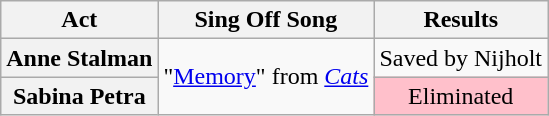<table class="wikitable plainrowheaders" style="text-align:center;">
<tr>
<th scope="col">Act</th>
<th scope="col">Sing Off Song</th>
<th scope="col">Results</th>
</tr>
<tr>
<th scope="row">Anne  Stalman</th>
<td rowspan="2">"<a href='#'>Memory</a>" from <em><a href='#'>Cats</a></em></td>
<td>Saved by Nijholt</td>
</tr>
<tr>
<th scope="row">Sabina Petra</th>
<td style="background:pink;">Eliminated</td>
</tr>
</table>
